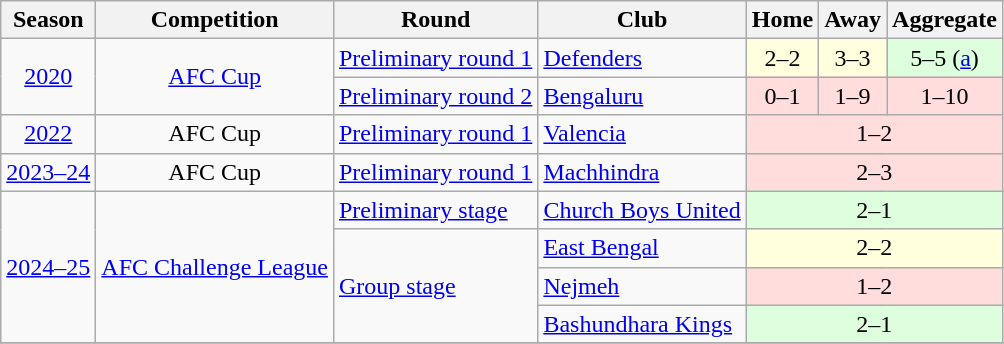<table class="wikitable" style="text-align:center;">
<tr>
<th>Season</th>
<th>Competition</th>
<th>Round</th>
<th>Club</th>
<th>Home</th>
<th>Away</th>
<th>Aggregate</th>
</tr>
<tr>
<td rowspan=2><a href='#'>2020</a></td>
<td rowspan=2><a href='#'>AFC Cup</a></td>
<td><a href='#'>Preliminary round 1</a></td>
<td style="text-align:left"> <a href='#'>Defenders</a></td>
<td style="background:#ffd;">2–2</td>
<td style="background:#ffd;">3–3</td>
<td style="background:#dfd;">5–5 (<a href='#'>a</a>)</td>
</tr>
<tr>
<td><a href='#'>Preliminary round 2</a></td>
<td style="text-align:left"> <a href='#'>Bengaluru</a></td>
<td style="background:#fdd;">0–1</td>
<td style="background:#fdd;">1–9</td>
<td style="background:#fdd;">1–10</td>
</tr>
<tr>
<td><a href='#'>2022</a></td>
<td>AFC Cup</td>
<td><a href='#'>Preliminary round 1</a></td>
<td style="text-align:left"> <a href='#'>Valencia</a></td>
<td colspan="3" style="background:#fdd;">1–2 </td>
</tr>
<tr>
<td><a href='#'>2023–24</a></td>
<td>AFC Cup</td>
<td><a href='#'>Preliminary round 1</a></td>
<td style="text-align:left"> <a href='#'>Machhindra</a></td>
<td colspan=3 style="background:#fdd;">2–3</td>
</tr>
<tr>
<td rowspan=4><a href='#'>2024–25</a></td>
<td rowspan=4><a href='#'>AFC Challenge League</a></td>
<td style="text-align:left"><a href='#'>Preliminary stage</a></td>
<td style="text-align:left"> <a href='#'>Church Boys United</a></td>
<td colspan=3 style="background:#dfd;">2–1</td>
</tr>
<tr>
<td style="text-align:left" rowspan=3><a href='#'>Group stage</a></td>
<td style="text-align:left"> <a href='#'>East Bengal</a></td>
<td colspan=3 style="background:#ffd;">2–2</td>
</tr>
<tr>
<td style="text-align:left"> <a href='#'>Nejmeh</a></td>
<td colspan=3 style="background:#fdd;">1–2</td>
</tr>
<tr>
<td style="text-align:left"> <a href='#'>Bashundhara Kings</a></td>
<td colspan=3 style="background:#dfd;">2–1</td>
</tr>
<tr>
</tr>
</table>
